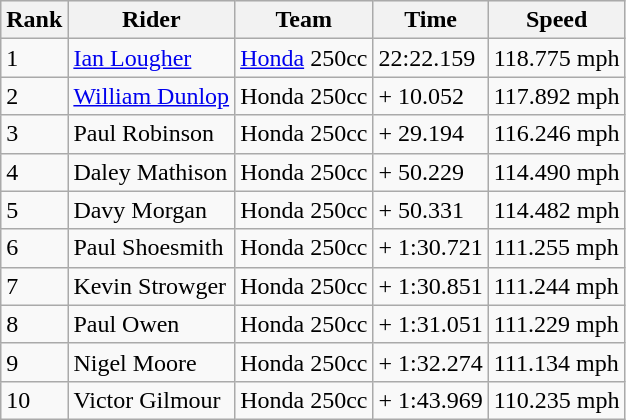<table class="wikitable">
<tr style="background:#efefef;">
<th>Rank</th>
<th>Rider</th>
<th>Team</th>
<th>Time</th>
<th>Speed</th>
</tr>
<tr>
<td>1</td>
<td> <a href='#'>Ian Lougher</a></td>
<td><a href='#'>Honda</a> 250cc</td>
<td>22:22.159</td>
<td>118.775 mph</td>
</tr>
<tr>
<td>2</td>
<td> <a href='#'>William Dunlop</a></td>
<td>Honda 250cc</td>
<td>+ 10.052</td>
<td>117.892 mph</td>
</tr>
<tr>
<td>3</td>
<td> Paul Robinson</td>
<td>Honda 250cc</td>
<td>+ 29.194</td>
<td>116.246 mph</td>
</tr>
<tr>
<td>4</td>
<td> Daley Mathison</td>
<td>Honda 250cc</td>
<td>+ 50.229</td>
<td>114.490 mph</td>
</tr>
<tr>
<td>5</td>
<td> Davy Morgan</td>
<td>Honda 250cc</td>
<td>+ 50.331</td>
<td>114.482 mph</td>
</tr>
<tr>
<td>6</td>
<td> Paul Shoesmith</td>
<td>Honda 250cc</td>
<td>+ 1:30.721</td>
<td>111.255 mph</td>
</tr>
<tr>
<td>7</td>
<td> Kevin Strowger</td>
<td>Honda 250cc</td>
<td>+ 1:30.851</td>
<td>111.244 mph</td>
</tr>
<tr>
<td>8</td>
<td> Paul Owen</td>
<td>Honda 250cc</td>
<td>+ 1:31.051</td>
<td>111.229 mph</td>
</tr>
<tr>
<td>9</td>
<td> Nigel Moore</td>
<td>Honda 250cc</td>
<td>+ 1:32.274</td>
<td>111.134 mph</td>
</tr>
<tr>
<td>10</td>
<td> Victor Gilmour</td>
<td>Honda 250cc</td>
<td>+ 1:43.969</td>
<td>110.235 mph</td>
</tr>
</table>
